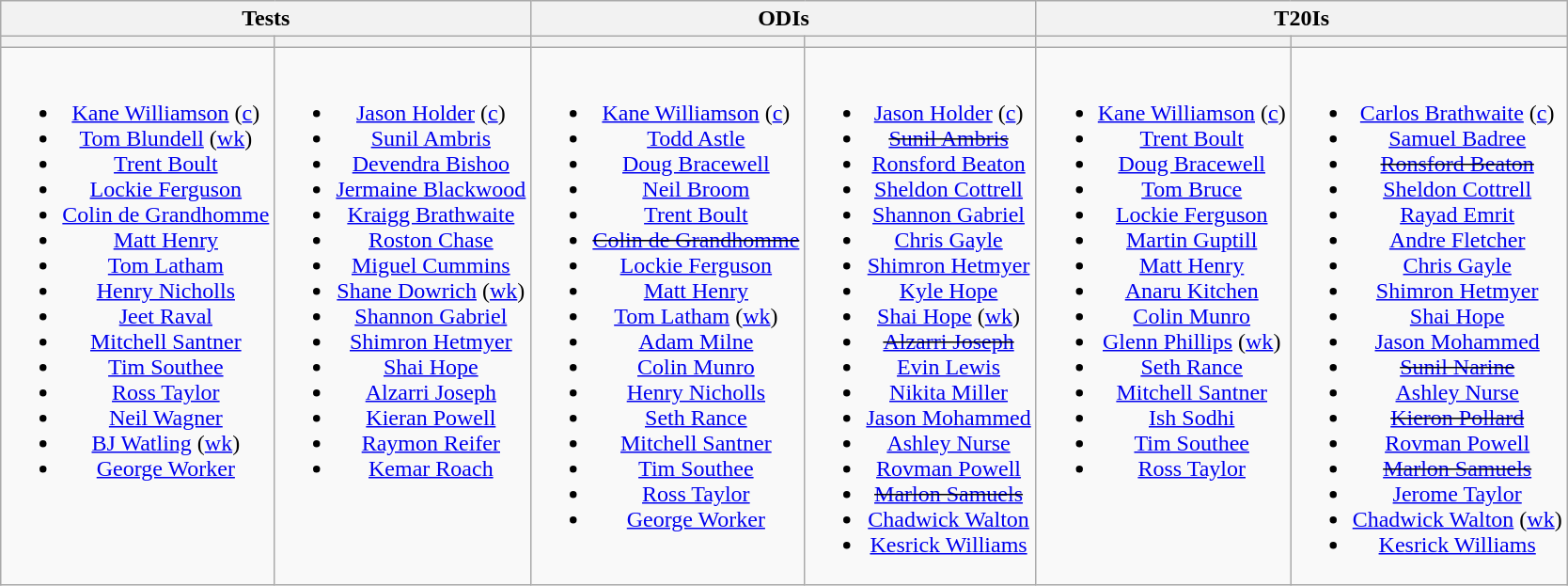<table class="wikitable" style="text-align:center; margin:auto">
<tr>
<th colspan=2>Tests</th>
<th colspan=2>ODIs</th>
<th colspan=2>T20Is</th>
</tr>
<tr>
<th></th>
<th></th>
<th></th>
<th></th>
<th></th>
<th></th>
</tr>
<tr style="vertical-align:top">
<td><br><ul><li><a href='#'>Kane Williamson</a> (<a href='#'>c</a>)</li><li><a href='#'>Tom Blundell</a> (<a href='#'>wk</a>)</li><li><a href='#'>Trent Boult</a></li><li><a href='#'>Lockie Ferguson</a></li><li><a href='#'>Colin de Grandhomme</a></li><li><a href='#'>Matt Henry</a></li><li><a href='#'>Tom Latham</a></li><li><a href='#'>Henry Nicholls</a></li><li><a href='#'>Jeet Raval</a></li><li><a href='#'>Mitchell Santner</a></li><li><a href='#'>Tim Southee</a></li><li><a href='#'>Ross Taylor</a></li><li><a href='#'>Neil Wagner</a></li><li><a href='#'>BJ Watling</a> (<a href='#'>wk</a>)</li><li><a href='#'>George Worker</a></li></ul></td>
<td><br><ul><li><a href='#'>Jason Holder</a> (<a href='#'>c</a>)</li><li><a href='#'>Sunil Ambris</a></li><li><a href='#'>Devendra Bishoo</a></li><li><a href='#'>Jermaine Blackwood</a></li><li><a href='#'>Kraigg Brathwaite</a></li><li><a href='#'>Roston Chase</a></li><li><a href='#'>Miguel Cummins</a></li><li><a href='#'>Shane Dowrich</a> (<a href='#'>wk</a>)</li><li><a href='#'>Shannon Gabriel</a></li><li><a href='#'>Shimron Hetmyer</a></li><li><a href='#'>Shai Hope</a></li><li><a href='#'>Alzarri Joseph</a></li><li><a href='#'>Kieran Powell</a></li><li><a href='#'>Raymon Reifer</a></li><li><a href='#'>Kemar Roach</a></li></ul></td>
<td><br><ul><li><a href='#'>Kane Williamson</a> (<a href='#'>c</a>)</li><li><a href='#'>Todd Astle</a></li><li><a href='#'>Doug Bracewell</a></li><li><a href='#'>Neil Broom</a></li><li><a href='#'>Trent Boult</a></li><li><s><a href='#'>Colin de Grandhomme</a></s></li><li><a href='#'>Lockie Ferguson</a></li><li><a href='#'>Matt Henry</a></li><li><a href='#'>Tom Latham</a> (<a href='#'>wk</a>)</li><li><a href='#'>Adam Milne</a></li><li><a href='#'>Colin Munro</a></li><li><a href='#'>Henry Nicholls</a></li><li><a href='#'>Seth Rance</a></li><li><a href='#'>Mitchell Santner</a></li><li><a href='#'>Tim Southee</a></li><li><a href='#'>Ross Taylor</a></li><li><a href='#'>George Worker</a></li></ul></td>
<td><br><ul><li><a href='#'>Jason Holder</a> (<a href='#'>c</a>)</li><li><s><a href='#'>Sunil Ambris</a></s></li><li><a href='#'>Ronsford Beaton</a></li><li><a href='#'>Sheldon Cottrell</a></li><li><a href='#'>Shannon Gabriel</a></li><li><a href='#'>Chris Gayle</a></li><li><a href='#'>Shimron Hetmyer</a></li><li><a href='#'>Kyle Hope</a></li><li><a href='#'>Shai Hope</a> (<a href='#'>wk</a>)</li><li><s><a href='#'>Alzarri Joseph</a></s></li><li><a href='#'>Evin Lewis</a></li><li><a href='#'>Nikita Miller</a></li><li><a href='#'>Jason Mohammed</a></li><li><a href='#'>Ashley Nurse</a></li><li><a href='#'>Rovman Powell</a></li><li><s><a href='#'>Marlon Samuels</a></s></li><li><a href='#'>Chadwick Walton</a></li><li><a href='#'>Kesrick Williams</a></li></ul></td>
<td><br><ul><li><a href='#'>Kane Williamson</a> (<a href='#'>c</a>)</li><li><a href='#'>Trent Boult</a></li><li><a href='#'>Doug Bracewell</a></li><li><a href='#'>Tom Bruce</a></li><li><a href='#'>Lockie Ferguson</a></li><li><a href='#'>Martin Guptill</a></li><li><a href='#'>Matt Henry</a></li><li><a href='#'>Anaru Kitchen</a></li><li><a href='#'>Colin Munro</a></li><li><a href='#'>Glenn Phillips</a> (<a href='#'>wk</a>)</li><li><a href='#'>Seth Rance</a></li><li><a href='#'>Mitchell Santner</a></li><li><a href='#'>Ish Sodhi</a></li><li><a href='#'>Tim Southee</a></li><li><a href='#'>Ross Taylor</a></li></ul></td>
<td><br><ul><li><a href='#'>Carlos Brathwaite</a> (<a href='#'>c</a>)</li><li><a href='#'>Samuel Badree</a></li><li><s><a href='#'>Ronsford Beaton</a></s></li><li><a href='#'>Sheldon Cottrell</a></li><li><a href='#'>Rayad Emrit</a></li><li><a href='#'>Andre Fletcher</a></li><li><a href='#'>Chris Gayle</a></li><li><a href='#'>Shimron Hetmyer</a></li><li><a href='#'>Shai Hope</a></li><li><a href='#'>Jason Mohammed</a></li><li><s><a href='#'>Sunil Narine</a></s></li><li><a href='#'>Ashley Nurse</a></li><li><s><a href='#'>Kieron Pollard</a></s></li><li><a href='#'>Rovman Powell</a></li><li><s><a href='#'>Marlon Samuels</a></s></li><li><a href='#'>Jerome Taylor</a></li><li><a href='#'>Chadwick Walton</a> (<a href='#'>wk</a>)</li><li><a href='#'>Kesrick Williams</a></li></ul></td>
</tr>
</table>
